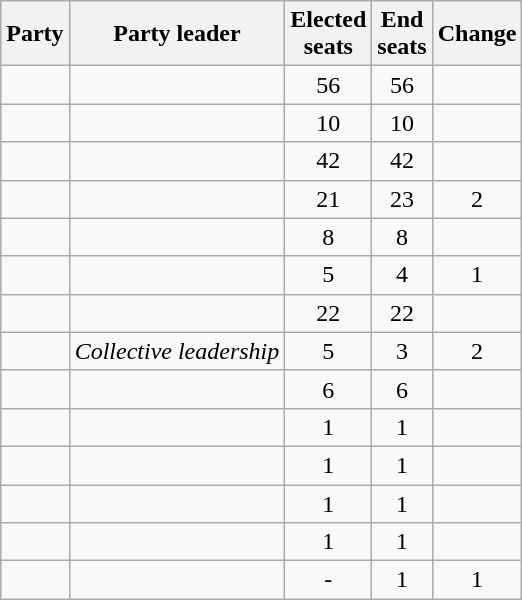<table class="wikitable sortable" style="text-align: center;">
<tr>
<th>Party</th>
<th>Party leader</th>
<th>Elected<br>seats</th>
<th>End<br>seats</th>
<th>Change</th>
</tr>
<tr>
<td data-sort-value="A" style="text-align: left;"></td>
<td></td>
<td>56</td>
<td>56</td>
<td data-sort-value="0"></td>
</tr>
<tr>
<td data-sort-value="B" style="text-align: left;"></td>
<td></td>
<td>10</td>
<td>10</td>
<td data-sort-value="0"></td>
</tr>
<tr>
<td data-sort-value="C" style="text-align: left;"></td>
<td></td>
<td>42</td>
<td>42</td>
<td data-sort-value="0"></td>
</tr>
<tr>
<td data-sort-value="F" style="text-align: left;"></td>
<td></td>
<td>21</td>
<td>23</td>
<td data-sort-value="2"> 2</td>
</tr>
<tr>
<td data-sort-value="M" style="text-align: left;"></td>
<td></td>
<td>8</td>
<td>8</td>
<td data-sort-value="0"></td>
</tr>
<tr>
<td data-sort-value="Q" style="text-align: left;"></td>
<td></td>
<td>5</td>
<td>4</td>
<td data-sort-value="-1"> 1</td>
</tr>
<tr>
<td data-sort-value="V" style="text-align: left;"></td>
<td></td>
<td>22</td>
<td>22</td>
<td data-sort-value="0"></td>
</tr>
<tr>
<td data-sort-value="Y" style="text-align: left;"></td>
<td data-sort-value=" "><em>Collective leadership</em></td>
<td>5</td>
<td>3</td>
<td data-sort-value="-2"> 2</td>
</tr>
<tr>
<td data-sort-value="Z" style="text-align: left;"></td>
<td></td>
<td>6</td>
<td>6</td>
<td data-sort-value="0"></td>
</tr>
<tr>
<td data-sort-value="FF" style="text-align: left;"></td>
<td></td>
<td>1</td>
<td>1</td>
<td data-sort-value="0"></td>
</tr>
<tr>
<td data-sort-value="SP" style="text-align: left;"></td>
<td></td>
<td>1</td>
<td>1</td>
<td data-sort-value="0"></td>
</tr>
<tr>
<td data-sort-value="AT" style="text-align: left;"></td>
<td></td>
<td>1</td>
<td>1</td>
<td data-sort-value="0"></td>
</tr>
<tr>
<td data-sort-value="SI" style="text-align: left;"></td>
<td></td>
<td>1</td>
<td>1</td>
<td data-sort-value="0"></td>
</tr>
<tr>
<td data-sort-value="ZZZZ" style="text-align: left;"></td>
<td></td>
<td>-</td>
<td>1</td>
<td data-sort-value="1"> 1</td>
</tr>
</table>
